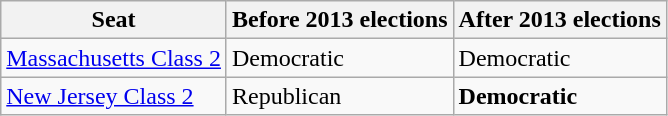<table class="wikitable sortable">
<tr>
<th>Seat</th>
<th>Before 2013 elections</th>
<th>After 2013 elections</th>
</tr>
<tr>
<td><a href='#'>Massachusetts Class 2</a></td>
<td>Democratic</td>
<td>Democratic</td>
</tr>
<tr>
<td><a href='#'>New Jersey Class 2</a></td>
<td>Republican</td>
<td><strong>Democratic</strong></td>
</tr>
</table>
